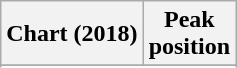<table class="wikitable sortable plainrowheaders" style="text-align:center">
<tr>
<th scope="col">Chart (2018)</th>
<th scope="col">Peak<br>position</th>
</tr>
<tr>
</tr>
<tr>
</tr>
<tr>
</tr>
</table>
